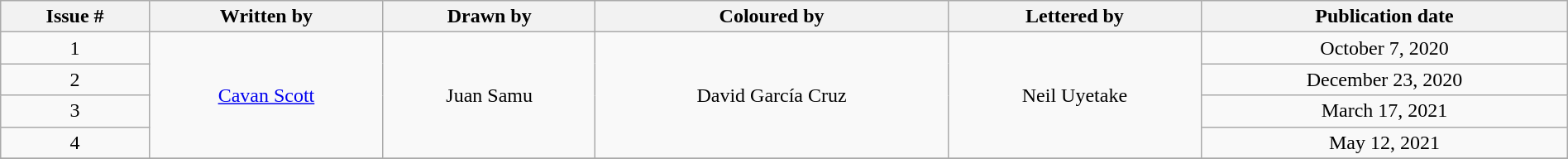<table class="wikitable" style="text-align: center;" width="100%;">
<tr>
<th>Issue #</th>
<th>Written by</th>
<th>Drawn by</th>
<th>Coloured by</th>
<th>Lettered by</th>
<th>Publication date</th>
</tr>
<tr>
<td>1</td>
<td rowspan="4"><a href='#'>Cavan Scott</a></td>
<td rowspan="4">Juan Samu</td>
<td rowspan="4">David García Cruz</td>
<td rowspan="4">Neil Uyetake</td>
<td>October 7, 2020</td>
</tr>
<tr>
<td>2</td>
<td>December 23, 2020</td>
</tr>
<tr>
<td>3</td>
<td>March 17, 2021<br></td>
</tr>
<tr>
<td>4</td>
<td>May 12, 2021</td>
</tr>
<tr>
</tr>
<tr>
</tr>
</table>
